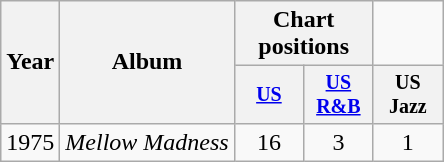<table class="wikitable" style="text-align:center;">
<tr>
<th rowspan="2">Year</th>
<th rowspan="2">Album</th>
<th colspan="2">Chart positions</th>
</tr>
<tr style="font-size:smaller;">
<th style="width:40px;"><a href='#'>US</a></th>
<th style="width:40px;"><a href='#'>US<br>R&B</a></th>
<th style="width:40px;">US<br>Jazz</th>
</tr>
<tr>
<td>1975</td>
<td style="text-align:left;"><em>Mellow Madness</em></td>
<td>16</td>
<td>3</td>
<td>1</td>
</tr>
</table>
